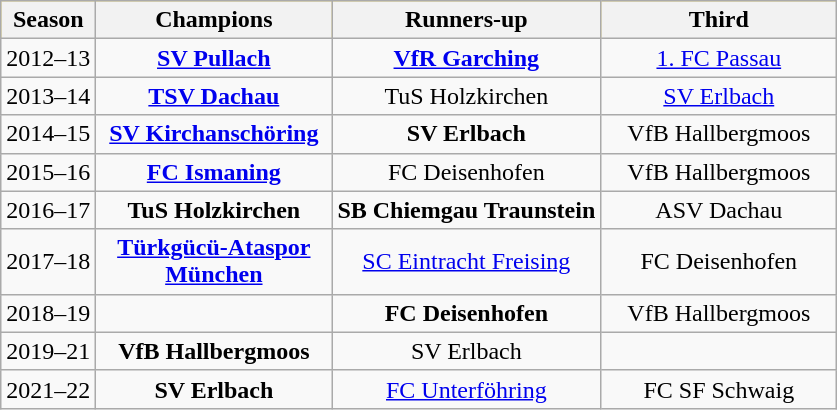<table class="wikitable">
<tr align="center" style="background:#FFD700">
<th>Season</th>
<th width=150>Champions</th>
<th width=150>Runners-up</th>
<th width=150>Third</th>
</tr>
<tr align="center">
<td>2012–13</td>
<td><strong><a href='#'>SV Pullach</a></strong></td>
<td><strong><a href='#'>VfR Garching</a></strong></td>
<td><a href='#'>1. FC Passau</a></td>
</tr>
<tr align="center">
<td>2013–14</td>
<td><strong><a href='#'>TSV Dachau</a></strong></td>
<td>TuS Holzkirchen</td>
<td><a href='#'>SV Erlbach</a></td>
</tr>
<tr align="center">
<td>2014–15</td>
<td><strong><a href='#'>SV Kirchanschöring</a></strong></td>
<td><strong>SV Erlbach</strong></td>
<td>VfB Hallbergmoos</td>
</tr>
<tr align="center">
<td>2015–16</td>
<td><strong><a href='#'>FC Ismaning</a></strong></td>
<td>FC Deisenhofen</td>
<td>VfB Hallbergmoos</td>
</tr>
<tr align="center">
<td>2016–17</td>
<td><strong>TuS Holzkirchen</strong></td>
<td><strong>SB Chiemgau Traunstein</strong></td>
<td>ASV Dachau</td>
</tr>
<tr align="center">
<td>2017–18</td>
<td><strong><a href='#'>Türkgücü-Ataspor München</a></strong></td>
<td><a href='#'>SC Eintracht Freising</a></td>
<td>FC Deisenhofen</td>
</tr>
<tr align="center">
<td>2018–19</td>
<td><strong></strong></td>
<td><strong>FC Deisenhofen</strong></td>
<td>VfB Hallbergmoos</td>
</tr>
<tr align="center">
<td>2019–21</td>
<td><strong>VfB Hallbergmoos</strong></td>
<td>SV Erlbach</td>
<td></td>
</tr>
<tr align="center">
<td>2021–22</td>
<td><strong>SV Erlbach</strong></td>
<td><a href='#'>FC Unterföhring</a></td>
<td>FC SF Schwaig</td>
</tr>
</table>
